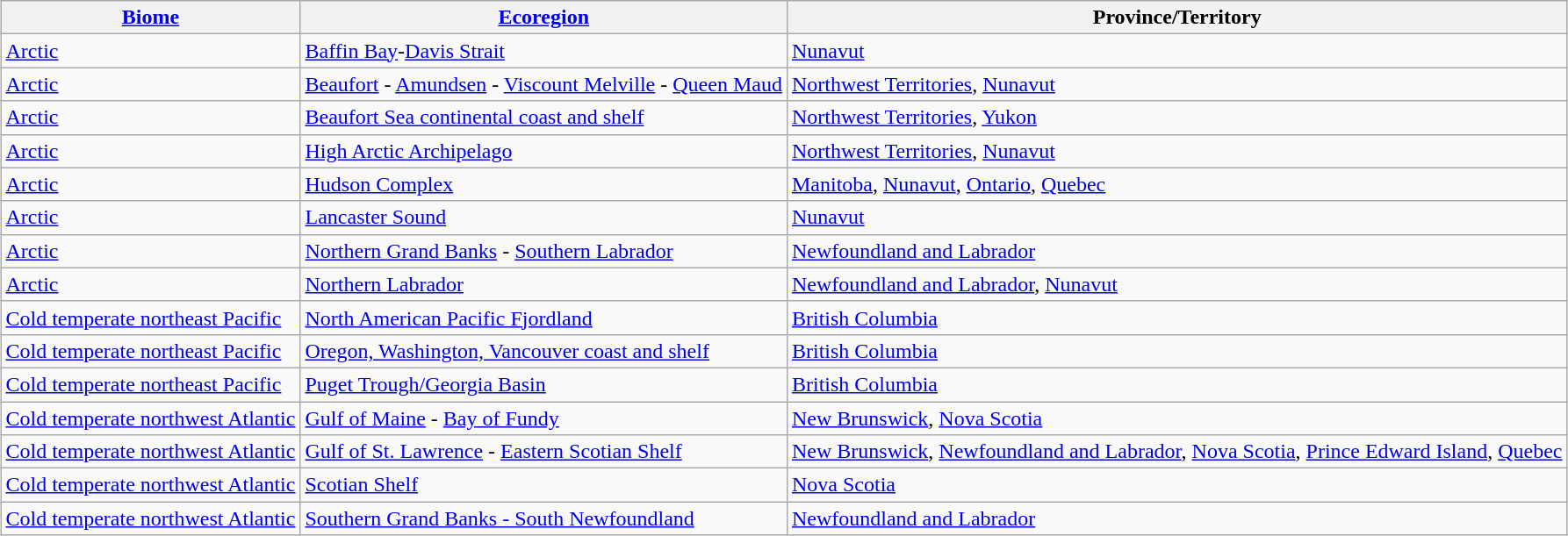<table class="wikitable sortable" style="margin: 1em auto 1em auto">
<tr>
<th><strong><a href='#'>Biome</a></strong></th>
<th><strong><a href='#'>Ecoregion</a></strong></th>
<th><strong>Province/Territory</strong></th>
</tr>
<tr>
<td><a href='#'>Arctic</a></td>
<td><a href='#'>Baffin Bay</a>-<a href='#'>Davis Strait</a></td>
<td><a href='#'>Nunavut</a></td>
</tr>
<tr>
<td><a href='#'>Arctic</a></td>
<td><a href='#'>Beaufort</a> - <a href='#'>Amundsen</a> - <a href='#'>Viscount Melville</a> - <a href='#'>Queen Maud</a></td>
<td><a href='#'>Northwest Territories</a>, <a href='#'>Nunavut</a></td>
</tr>
<tr>
<td><a href='#'>Arctic</a></td>
<td><a href='#'>Beaufort Sea continental coast and shelf</a></td>
<td><a href='#'>Northwest Territories</a>, <a href='#'>Yukon</a></td>
</tr>
<tr>
<td><a href='#'>Arctic</a></td>
<td><a href='#'>High Arctic Archipelago</a></td>
<td><a href='#'>Northwest Territories</a>, <a href='#'>Nunavut</a></td>
</tr>
<tr>
<td><a href='#'>Arctic</a></td>
<td><a href='#'>Hudson Complex</a></td>
<td><a href='#'>Manitoba</a>, <a href='#'>Nunavut</a>, <a href='#'>Ontario</a>, <a href='#'>Quebec</a></td>
</tr>
<tr>
<td><a href='#'>Arctic</a></td>
<td><a href='#'>Lancaster Sound</a></td>
<td><a href='#'>Nunavut</a></td>
</tr>
<tr>
<td><a href='#'>Arctic</a></td>
<td><a href='#'>Northern Grand Banks</a> - <a href='#'>Southern Labrador</a></td>
<td><a href='#'>Newfoundland and Labrador</a></td>
</tr>
<tr>
<td><a href='#'>Arctic</a></td>
<td><a href='#'>Northern Labrador</a></td>
<td><a href='#'>Newfoundland and Labrador</a>, <a href='#'>Nunavut</a></td>
</tr>
<tr>
<td><a href='#'>Cold temperate northeast Pacific</a></td>
<td><a href='#'>North American Pacific Fjordland</a></td>
<td><a href='#'>British Columbia</a></td>
</tr>
<tr>
<td><a href='#'>Cold temperate northeast Pacific</a></td>
<td><a href='#'>Oregon, Washington, Vancouver coast and shelf</a></td>
<td><a href='#'>British Columbia</a></td>
</tr>
<tr>
<td><a href='#'>Cold temperate northeast Pacific</a></td>
<td><a href='#'>Puget Trough/Georgia Basin</a></td>
<td><a href='#'>British Columbia</a></td>
</tr>
<tr>
<td><a href='#'>Cold temperate northwest Atlantic</a></td>
<td><a href='#'>Gulf of Maine</a> - <a href='#'>Bay of Fundy</a></td>
<td><a href='#'>New Brunswick</a>, <a href='#'>Nova Scotia</a></td>
</tr>
<tr>
<td><a href='#'>Cold temperate northwest Atlantic</a></td>
<td><a href='#'>Gulf of St. Lawrence</a> - <a href='#'>Eastern Scotian Shelf</a></td>
<td><a href='#'>New Brunswick</a>, <a href='#'>Newfoundland and Labrador</a>, <a href='#'>Nova Scotia</a>, <a href='#'>Prince Edward Island</a>, <a href='#'>Quebec</a></td>
</tr>
<tr>
<td><a href='#'>Cold temperate northwest Atlantic</a></td>
<td><a href='#'>Scotian Shelf</a></td>
<td><a href='#'>Nova Scotia</a></td>
</tr>
<tr>
<td><a href='#'>Cold temperate northwest Atlantic</a></td>
<td><a href='#'>Southern Grand Banks - South Newfoundland</a></td>
<td><a href='#'>Newfoundland and Labrador</a></td>
</tr>
</table>
